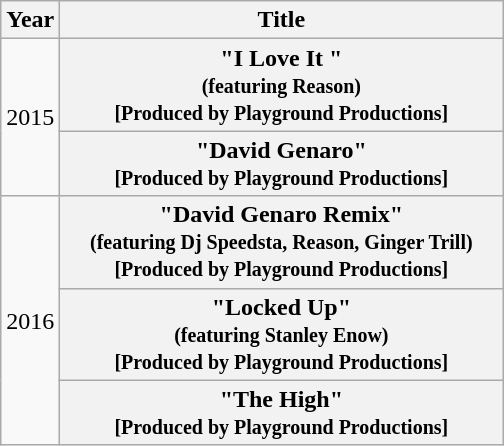<table class="wikitable plainrowheaders" style="text-align:center;">
<tr>
<th scope="col">Year</th>
<th scope="col" style="width:18em;">Title</th>
</tr>
<tr>
<td rowspan="2">2015</td>
<th scope="row">"I Love It "<br><small>(featuring Reason)<br>[Produced by Playground Productions]</small></th>
</tr>
<tr>
<th scope="row">"David Genaro"<br><small>[Produced by Playground Productions]</small></th>
</tr>
<tr>
<td rowspan="3">2016</td>
<th scope="row">"David Genaro Remix"<br><small>(featuring Dj Speedsta, Reason, Ginger Trill)<br>[Produced by Playground Productions]</small></th>
</tr>
<tr>
<th scope="row">"Locked Up"<br><small>(featuring Stanley Enow)<br>[Produced by Playground Productions]</small></th>
</tr>
<tr>
<th scope="row">"The High"<br><small>[Produced by Playground Productions]</small></th>
</tr>
</table>
